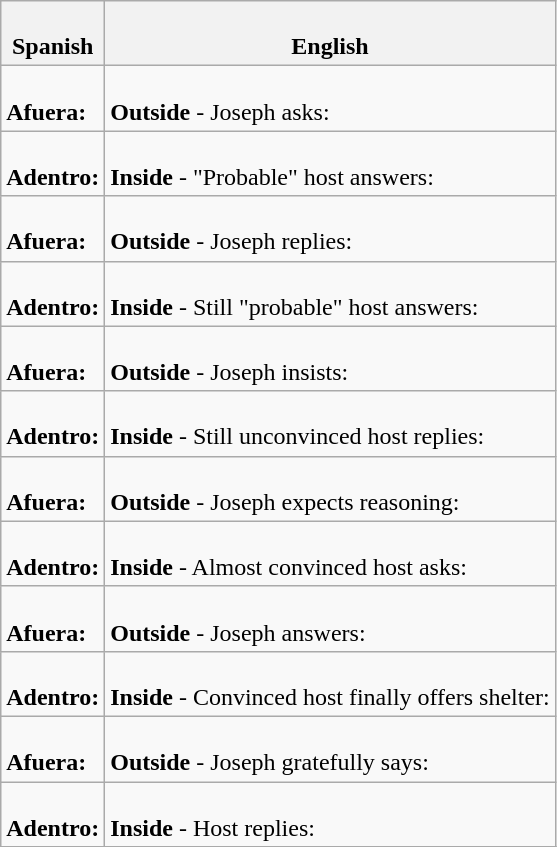<table class="wikitable">
<tr>
<th><br>Spanish</th>
<th><br>English</th>
</tr>
<tr>
<td><br><strong>Afuera:</strong></td>
<td><br><strong>Outside</strong> - Joseph asks:</td>
</tr>
<tr>
<td><br><strong>Adentro:</strong></td>
<td><br><strong>Inside</strong> - "Probable" host answers:</td>
</tr>
<tr>
<td><br><strong>Afuera:</strong></td>
<td><br><strong>Outside</strong> - Joseph replies:</td>
</tr>
<tr>
<td><br><strong>Adentro:</strong></td>
<td><br><strong>Inside</strong> - Still "probable" host answers:</td>
</tr>
<tr>
<td><br><strong>Afuera:</strong></td>
<td><br><strong>Outside</strong> - Joseph insists:</td>
</tr>
<tr>
<td><br><strong>Adentro:</strong></td>
<td><br><strong>Inside</strong> - Still unconvinced host replies:</td>
</tr>
<tr>
<td><br><strong>Afuera:</strong></td>
<td><br><strong>Outside</strong> - Joseph expects reasoning:</td>
</tr>
<tr>
<td><br><strong>Adentro:</strong></td>
<td><br><strong>Inside</strong> - Almost convinced host asks:</td>
</tr>
<tr>
<td><br><strong>Afuera:</strong></td>
<td><br><strong>Outside</strong> - Joseph answers:</td>
</tr>
<tr>
<td><br><strong>Adentro:</strong></td>
<td><br><strong>Inside</strong> - Convinced host finally offers shelter:</td>
</tr>
<tr>
<td><br><strong>Afuera:</strong></td>
<td><br><strong>Outside</strong> - Joseph gratefully says:</td>
</tr>
<tr>
<td><br><strong>Adentro:</strong></td>
<td><br><strong>Inside</strong> - Host replies:</td>
</tr>
<tr>
</tr>
</table>
